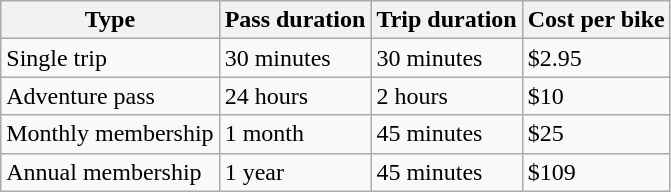<table class="wikitable sortable">
<tr>
<th>Type</th>
<th>Pass duration</th>
<th>Trip duration</th>
<th>Cost per bike</th>
</tr>
<tr>
<td>Single trip</td>
<td>30 minutes</td>
<td>30 minutes</td>
<td>$2.95</td>
</tr>
<tr>
<td>Adventure pass</td>
<td>24 hours</td>
<td>2 hours</td>
<td>$10</td>
</tr>
<tr>
<td>Monthly membership</td>
<td>1 month</td>
<td>45 minutes</td>
<td>$25</td>
</tr>
<tr>
<td>Annual membership</td>
<td>1 year</td>
<td>45 minutes</td>
<td>$109</td>
</tr>
</table>
